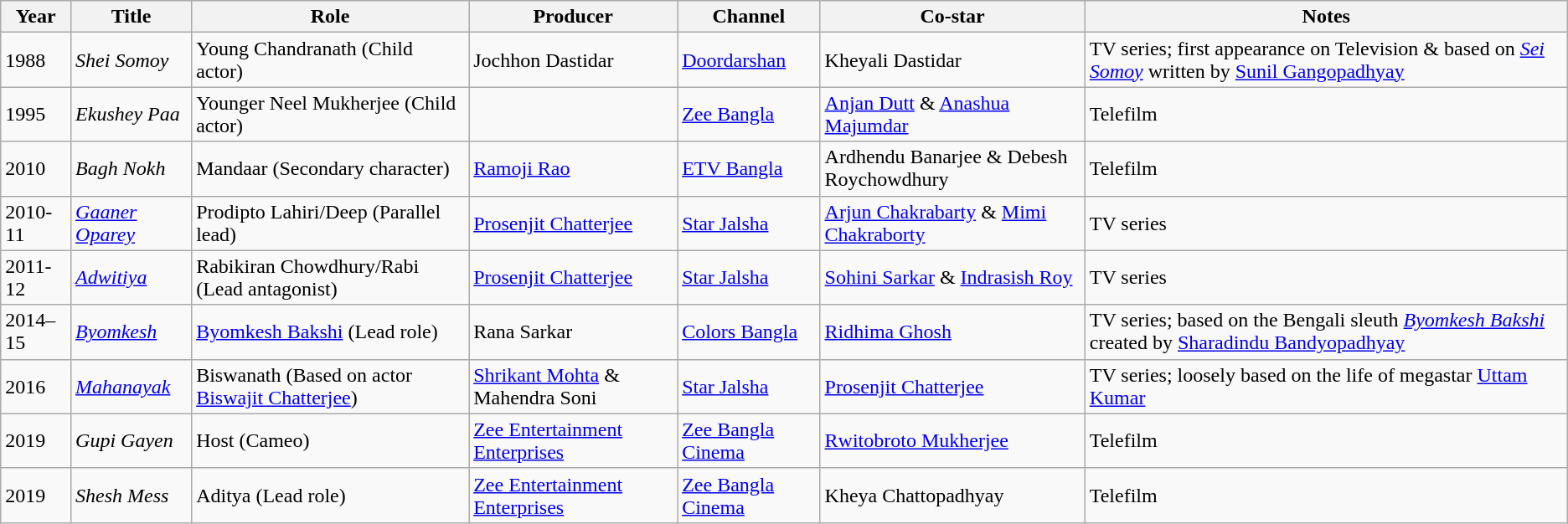<table class="wikitable sortable">
<tr>
<th>Year</th>
<th>Title</th>
<th>Role</th>
<th>Producer</th>
<th>Channel</th>
<th>Co-star</th>
<th>Notes</th>
</tr>
<tr>
<td>1988</td>
<td><em>Shei Somoy</em></td>
<td>Young Chandranath (Child actor)</td>
<td>Jochhon Dastidar</td>
<td><a href='#'>Doordarshan</a></td>
<td>Kheyali Dastidar</td>
<td>TV series; first appearance on Television & based on <em><a href='#'>Sei Somoy</a></em> written by <a href='#'>Sunil Gangopadhyay</a></td>
</tr>
<tr>
<td>1995</td>
<td><em>Ekushey Paa</em></td>
<td>Younger Neel Mukherjee (Child actor)</td>
<td></td>
<td><a href='#'>Zee Bangla</a></td>
<td><a href='#'>Anjan Dutt</a> & <a href='#'>Anashua Majumdar</a></td>
<td>Telefilm</td>
</tr>
<tr>
<td>2010</td>
<td><em>Bagh Nokh</em></td>
<td>Mandaar (Secondary character)</td>
<td><a href='#'>Ramoji Rao</a></td>
<td><a href='#'>ETV Bangla</a></td>
<td>Ardhendu Banarjee & Debesh Roychowdhury</td>
<td>Telefilm</td>
</tr>
<tr>
<td>2010-11</td>
<td><em><a href='#'>Gaaner Oparey</a></em></td>
<td>Prodipto Lahiri/Deep (Parallel lead)</td>
<td><a href='#'>Prosenjit Chatterjee</a></td>
<td><a href='#'>Star Jalsha</a></td>
<td><a href='#'>Arjun Chakrabarty</a> & <a href='#'>Mimi Chakraborty</a></td>
<td>TV series</td>
</tr>
<tr>
<td>2011-12</td>
<td><em><a href='#'>Adwitiya</a></em></td>
<td>Rabikiran Chowdhury/Rabi (Lead antagonist)</td>
<td><a href='#'>Prosenjit Chatterjee</a></td>
<td><a href='#'>Star Jalsha</a></td>
<td><a href='#'>Sohini Sarkar</a> & <a href='#'>Indrasish Roy</a></td>
<td>TV series</td>
</tr>
<tr>
<td>2014–15</td>
<td><em><a href='#'>Byomkesh</a></em></td>
<td><a href='#'>Byomkesh Bakshi</a> (Lead role)</td>
<td>Rana Sarkar</td>
<td><a href='#'>Colors Bangla</a></td>
<td><a href='#'>Ridhima Ghosh</a></td>
<td>TV series; based on the Bengali sleuth <em><a href='#'>Byomkesh Bakshi</a></em> created by <a href='#'>Sharadindu Bandyopadhyay</a></td>
</tr>
<tr>
<td>2016</td>
<td><em><a href='#'>Mahanayak</a></em></td>
<td>Biswanath (Based on actor <a href='#'>Biswajit Chatterjee</a>)</td>
<td><a href='#'>Shrikant Mohta</a> & Mahendra Soni</td>
<td><a href='#'>Star Jalsha</a></td>
<td><a href='#'>Prosenjit Chatterjee</a></td>
<td>TV series; loosely based on the life of megastar <a href='#'>Uttam Kumar</a></td>
</tr>
<tr>
<td>2019</td>
<td><em>Gupi Gayen</em></td>
<td>Host (Cameo)</td>
<td><a href='#'>Zee Entertainment Enterprises</a></td>
<td><a href='#'>Zee Bangla Cinema</a></td>
<td><a href='#'>Rwitobroto Mukherjee</a></td>
<td>Telefilm</td>
</tr>
<tr>
<td>2019</td>
<td><em>Shesh Mess</em></td>
<td>Aditya (Lead role)</td>
<td><a href='#'>Zee Entertainment Enterprises</a></td>
<td><a href='#'>Zee Bangla Cinema</a></td>
<td>Kheya Chattopadhyay</td>
<td>Telefilm</td>
</tr>
</table>
